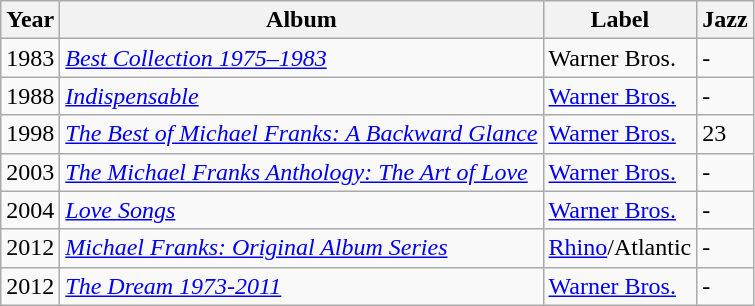<table class="wikitable">
<tr>
<th>Year</th>
<th>Album</th>
<th>Label</th>
<th>Jazz</th>
</tr>
<tr>
<td>1983</td>
<td><em><a href='#'>Best Collection 1975–1983</a></em></td>
<td>Warner Bros.</td>
<td>-</td>
</tr>
<tr>
<td>1988</td>
<td><em><a href='#'>Indispensable</a></em></td>
<td><a href='#'>Warner Bros.</a></td>
<td>-</td>
</tr>
<tr>
<td>1998</td>
<td><em><a href='#'>The Best of Michael Franks: A Backward Glance</a></em></td>
<td><a href='#'>Warner Bros.</a></td>
<td>23</td>
</tr>
<tr>
<td>2003</td>
<td><em><a href='#'>The Michael Franks Anthology: The Art of Love</a></em></td>
<td><a href='#'>Warner Bros.</a></td>
<td>-</td>
</tr>
<tr>
<td>2004</td>
<td><em><a href='#'>Love Songs</a></em></td>
<td><a href='#'>Warner Bros.</a></td>
<td>-</td>
</tr>
<tr>
<td>2012</td>
<td><em><a href='#'>Michael Franks: Original Album Series</a></em></td>
<td><a href='#'>Rhino</a>/Atlantic</td>
<td>-</td>
</tr>
<tr>
<td>2012</td>
<td><em><a href='#'>The Dream 1973-2011</a></em></td>
<td><a href='#'>Warner Bros.</a></td>
<td>-</td>
</tr>
</table>
